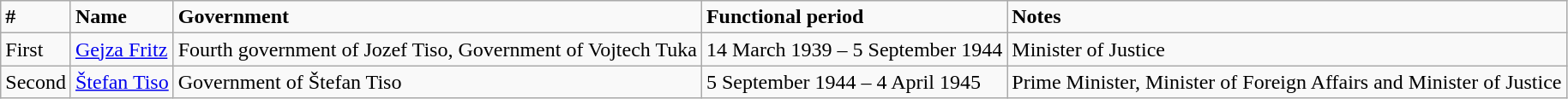<table class="wikitable">
<tr>
<td><strong>#</strong></td>
<td><strong>Name</strong></td>
<td><strong>Government</strong></td>
<td><strong>Functional period</strong></td>
<td><strong>Notes</strong></td>
</tr>
<tr>
<td>First</td>
<td><a href='#'>Gejza Fritz</a></td>
<td>Fourth government of Jozef Tiso, Government of Vojtech Tuka</td>
<td>14 March 1939 – 5 September 1944</td>
<td>Minister of Justice</td>
</tr>
<tr>
<td>Second</td>
<td><a href='#'>Štefan Tiso</a></td>
<td>Government of Štefan Tiso</td>
<td>5 September 1944 – 4 April 1945</td>
<td>Prime Minister, Minister of Foreign Affairs and Minister of Justice</td>
</tr>
</table>
